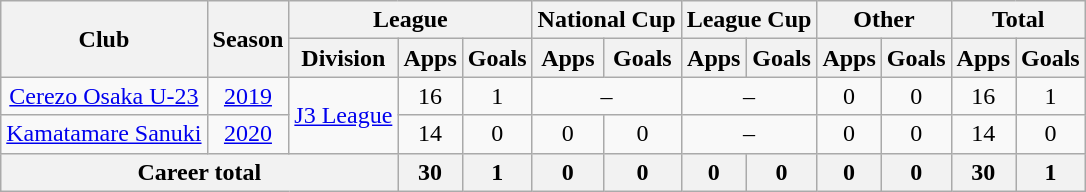<table class="wikitable" style="text-align: center">
<tr>
<th rowspan="2">Club</th>
<th rowspan="2">Season</th>
<th colspan="3">League</th>
<th colspan="2">National Cup</th>
<th colspan="2">League Cup</th>
<th colspan="2">Other</th>
<th colspan="2">Total</th>
</tr>
<tr>
<th>Division</th>
<th>Apps</th>
<th>Goals</th>
<th>Apps</th>
<th>Goals</th>
<th>Apps</th>
<th>Goals</th>
<th>Apps</th>
<th>Goals</th>
<th>Apps</th>
<th>Goals</th>
</tr>
<tr>
<td><a href='#'>Cerezo Osaka U-23</a></td>
<td><a href='#'>2019</a></td>
<td rowspan="2"><a href='#'>J3 League</a></td>
<td>16</td>
<td>1</td>
<td colspan="2">–</td>
<td colspan="2">–</td>
<td>0</td>
<td>0</td>
<td>16</td>
<td>1</td>
</tr>
<tr>
<td><a href='#'>Kamatamare Sanuki</a></td>
<td><a href='#'>2020</a></td>
<td>14</td>
<td>0</td>
<td>0</td>
<td>0</td>
<td colspan="2">–</td>
<td>0</td>
<td>0</td>
<td>14</td>
<td>0</td>
</tr>
<tr>
<th colspan=3>Career total</th>
<th>30</th>
<th>1</th>
<th>0</th>
<th>0</th>
<th>0</th>
<th>0</th>
<th>0</th>
<th>0</th>
<th>30</th>
<th>1</th>
</tr>
</table>
